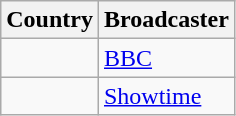<table class="wikitable">
<tr>
<th align=center>Country</th>
<th align=center>Broadcaster</th>
</tr>
<tr>
<td></td>
<td><a href='#'>BBC</a></td>
</tr>
<tr>
<td></td>
<td><a href='#'>Showtime</a></td>
</tr>
</table>
